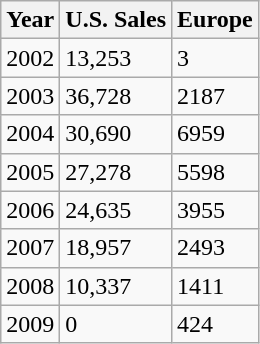<table class="wikitable">
<tr>
<th>Year</th>
<th>U.S. Sales</th>
<th>Europe</th>
</tr>
<tr>
<td>2002</td>
<td>13,253</td>
<td>3</td>
</tr>
<tr>
<td>2003</td>
<td>36,728</td>
<td>2187</td>
</tr>
<tr>
<td>2004</td>
<td>30,690</td>
<td>6959</td>
</tr>
<tr>
<td>2005</td>
<td>27,278</td>
<td>5598</td>
</tr>
<tr>
<td>2006</td>
<td>24,635</td>
<td>3955</td>
</tr>
<tr>
<td>2007</td>
<td>18,957</td>
<td>2493</td>
</tr>
<tr>
<td>2008</td>
<td>10,337</td>
<td>1411</td>
</tr>
<tr>
<td>2009</td>
<td>0</td>
<td>424</td>
</tr>
</table>
